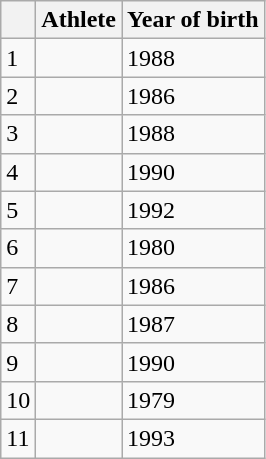<table class = "wikitable sortable">
<tr>
<th></th>
<th>Athlete</th>
<th>Year of birth</th>
</tr>
<tr>
<td>1</td>
<td></td>
<td>1988</td>
</tr>
<tr>
<td>2</td>
<td></td>
<td>1986</td>
</tr>
<tr>
<td>3</td>
<td></td>
<td>1988</td>
</tr>
<tr>
<td>4</td>
<td></td>
<td>1990</td>
</tr>
<tr>
<td>5</td>
<td></td>
<td>1992</td>
</tr>
<tr>
<td>6</td>
<td></td>
<td>1980</td>
</tr>
<tr>
<td>7</td>
<td></td>
<td>1986</td>
</tr>
<tr>
<td>8</td>
<td></td>
<td>1987</td>
</tr>
<tr>
<td>9</td>
<td></td>
<td>1990</td>
</tr>
<tr>
<td>10</td>
<td></td>
<td>1979</td>
</tr>
<tr>
<td>11</td>
<td></td>
<td>1993</td>
</tr>
</table>
